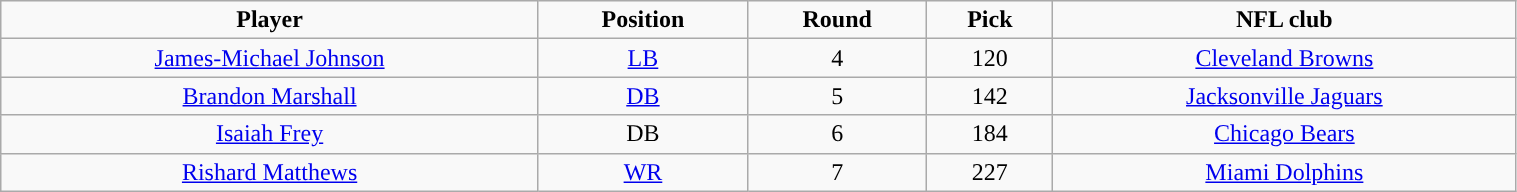<table class="wikitable" width="80%">
<tr align="center">
<td><strong>Player</strong></td>
<td><strong>Position</strong></td>
<td><strong>Round</strong></td>
<td><strong>Pick</strong></td>
<td><strong>NFL club</strong></td>
</tr>
<tr align="center" bgcolor="">
<td><a href='#'>James-Michael Johnson</a></td>
<td><a href='#'>LB</a></td>
<td>4</td>
<td>120</td>
<td><a href='#'>Cleveland Browns</a></td>
</tr>
<tr align="center" bgcolor="">
<td><a href='#'>Brandon Marshall</a></td>
<td><a href='#'>DB</a></td>
<td>5</td>
<td>142</td>
<td><a href='#'>Jacksonville Jaguars</a></td>
</tr>
<tr align="center" bgcolor="">
<td><a href='#'>Isaiah Frey</a></td>
<td>DB</td>
<td>6</td>
<td>184</td>
<td><a href='#'>Chicago Bears</a></td>
</tr>
<tr align="center" bgcolor="">
<td><a href='#'>Rishard Matthews</a></td>
<td><a href='#'>WR</a></td>
<td>7</td>
<td>227</td>
<td><a href='#'>Miami Dolphins</a></td>
</tr>
</table>
